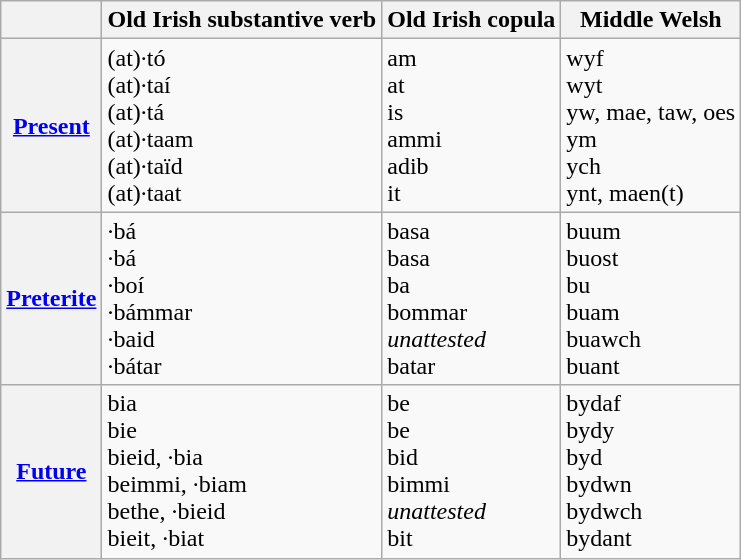<table class="wikitable">
<tr>
<th></th>
<th>Old Irish substantive verb</th>
<th>Old Irish copula</th>
<th>Middle Welsh</th>
</tr>
<tr>
<th><a href='#'>Present</a></th>
<td>(at)·tó<br>(at)·taí<br>(at)·tá<br>(at)·taam<br>(at)·taïd<br>(at)·taat</td>
<td>am<br>at<br>is<br>ammi<br>adib<br>it</td>
<td>wyf<br>wyt<br>yw, mae, taw, oes<br>ym<br>ych<br>ynt, maen(t)</td>
</tr>
<tr>
<th><a href='#'>Preterite</a></th>
<td>·bá<br>·bá<br>·boí<br>·bámmar<br>·baid<br>·bátar</td>
<td>basa<br>basa<br>ba<br>bommar<br><em>unattested</em><br>batar</td>
<td>buum<br>buost<br>bu<br>buam<br>buawch<br>buant</td>
</tr>
<tr>
<th><a href='#'>Future</a></th>
<td>bia<br>bie<br>bieid, ·bia<br>beimmi, ·biam<br>bethe, ·bieid<br>bieit, ·biat</td>
<td>be<br>be<br>bid<br>bimmi<br><em>unattested</em><br>bit</td>
<td>bydaf<br>bydy<br>byd<br>bydwn<br>bydwch<br>bydant</td>
</tr>
</table>
